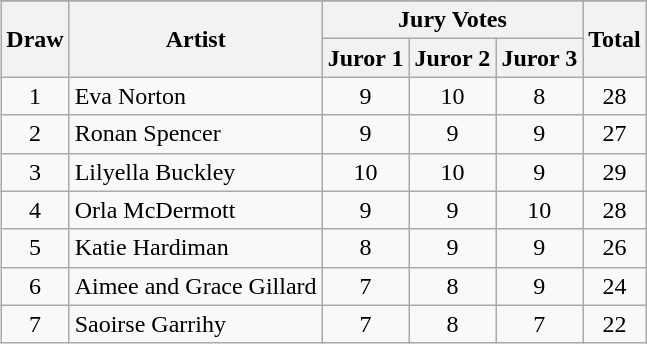<table class="wikitable collapsible" style="float:right; margin:10px; text-align:center;">
<tr>
</tr>
<tr>
<th rowspan="2">Draw</th>
<th rowspan="2">Artist</th>
<th colspan="3">Jury Votes</th>
<th rowspan="2">Total</th>
</tr>
<tr>
<th>Juror 1</th>
<th>Juror 2</th>
<th>Juror 3</th>
</tr>
<tr>
<td>1</td>
<td style="text-align:left;">Eva Norton</td>
<td>9</td>
<td>10</td>
<td>8</td>
<td>28</td>
</tr>
<tr>
<td>2</td>
<td style="text-align:left;">Ronan Spencer</td>
<td>9</td>
<td>9</td>
<td>9</td>
<td>27</td>
</tr>
<tr>
<td>3</td>
<td style="text-align:left;">Lilyella Buckley</td>
<td>10</td>
<td>10</td>
<td>9</td>
<td>29</td>
</tr>
<tr>
<td>4</td>
<td style="text-align:left;">Orla McDermott</td>
<td>9</td>
<td>9</td>
<td>10</td>
<td>28</td>
</tr>
<tr>
<td>5</td>
<td style="text-align:left;">Katie Hardiman</td>
<td>8</td>
<td>9</td>
<td>9</td>
<td>26</td>
</tr>
<tr>
<td>6</td>
<td style="text-align:left;">Aimee and Grace Gillard</td>
<td>7</td>
<td>8</td>
<td>9</td>
<td>24</td>
</tr>
<tr>
<td>7</td>
<td style="text-align:left;">Saoirse Garrihy</td>
<td>7</td>
<td>8</td>
<td>7</td>
<td>22</td>
</tr>
</table>
